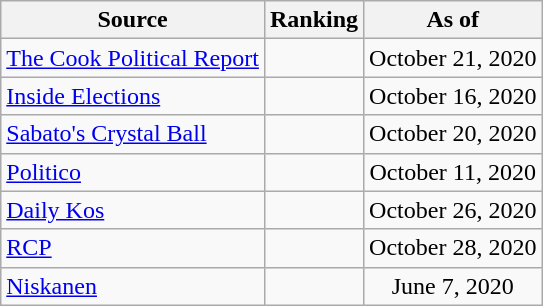<table class="wikitable" style="text-align:center">
<tr>
<th>Source</th>
<th>Ranking</th>
<th>As of</th>
</tr>
<tr>
<td align=left><a href='#'>The Cook Political Report</a></td>
<td></td>
<td>October 21, 2020</td>
</tr>
<tr>
<td align=left><a href='#'>Inside Elections</a></td>
<td></td>
<td>October 16, 2020</td>
</tr>
<tr>
<td align=left><a href='#'>Sabato's Crystal Ball</a></td>
<td></td>
<td>October 20, 2020</td>
</tr>
<tr>
<td align="left"><a href='#'>Politico</a></td>
<td></td>
<td>October 11, 2020</td>
</tr>
<tr>
<td align="left"><a href='#'>Daily Kos</a></td>
<td></td>
<td>October 26, 2020</td>
</tr>
<tr>
<td align="left"><a href='#'>RCP</a></td>
<td></td>
<td>October 28, 2020</td>
</tr>
<tr>
<td align="left"><a href='#'>Niskanen</a></td>
<td></td>
<td>June 7, 2020</td>
</tr>
</table>
